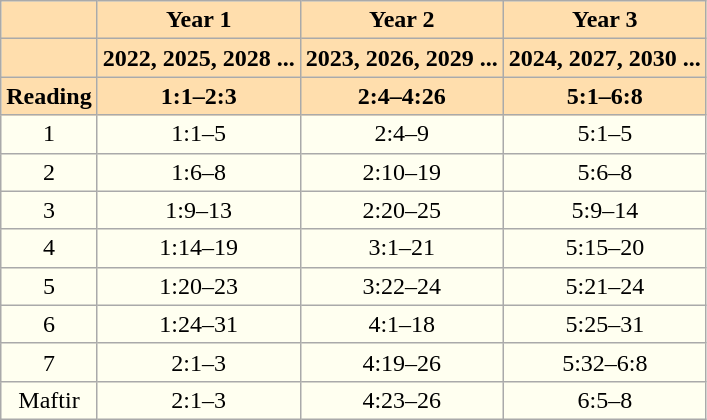<table class="wikitable" style="background:Ivory; text-align:center">
<tr>
<th style="background:Navajowhite;"></th>
<th style="background:Navajowhite;">Year 1</th>
<th style="background:Navajowhite;">Year 2</th>
<th style="background:Navajowhite;">Year 3</th>
</tr>
<tr>
<th style="background:Navajowhite;"></th>
<th style="background:Navajowhite;">2022, 2025, 2028 ...</th>
<th style="background:Navajowhite;">2023, 2026, 2029 ...</th>
<th style="background:Navajowhite;">2024, 2027, 2030 ...</th>
</tr>
<tr>
<th style="background:Navajowhite;">Reading</th>
<th style="background:Navajowhite;">1:1–2:3</th>
<th style="background:Navajowhite;">2:4–4:26</th>
<th style="background:Navajowhite;">5:1–6:8</th>
</tr>
<tr>
<td>1</td>
<td>1:1–5</td>
<td>2:4–9</td>
<td>5:1–5</td>
</tr>
<tr>
<td>2</td>
<td>1:6–8</td>
<td>2:10–19</td>
<td>5:6–8</td>
</tr>
<tr>
<td>3</td>
<td>1:9–13</td>
<td>2:20–25</td>
<td>5:9–14</td>
</tr>
<tr>
<td>4</td>
<td>1:14–19</td>
<td>3:1–21</td>
<td>5:15–20</td>
</tr>
<tr>
<td>5</td>
<td>1:20–23</td>
<td>3:22–24</td>
<td>5:21–24</td>
</tr>
<tr>
<td>6</td>
<td>1:24–31</td>
<td>4:1–18</td>
<td>5:25–31</td>
</tr>
<tr>
<td>7</td>
<td>2:1–3</td>
<td>4:19–26</td>
<td>5:32–6:8</td>
</tr>
<tr>
<td>Maftir</td>
<td>2:1–3</td>
<td>4:23–26</td>
<td>6:5–8</td>
</tr>
</table>
